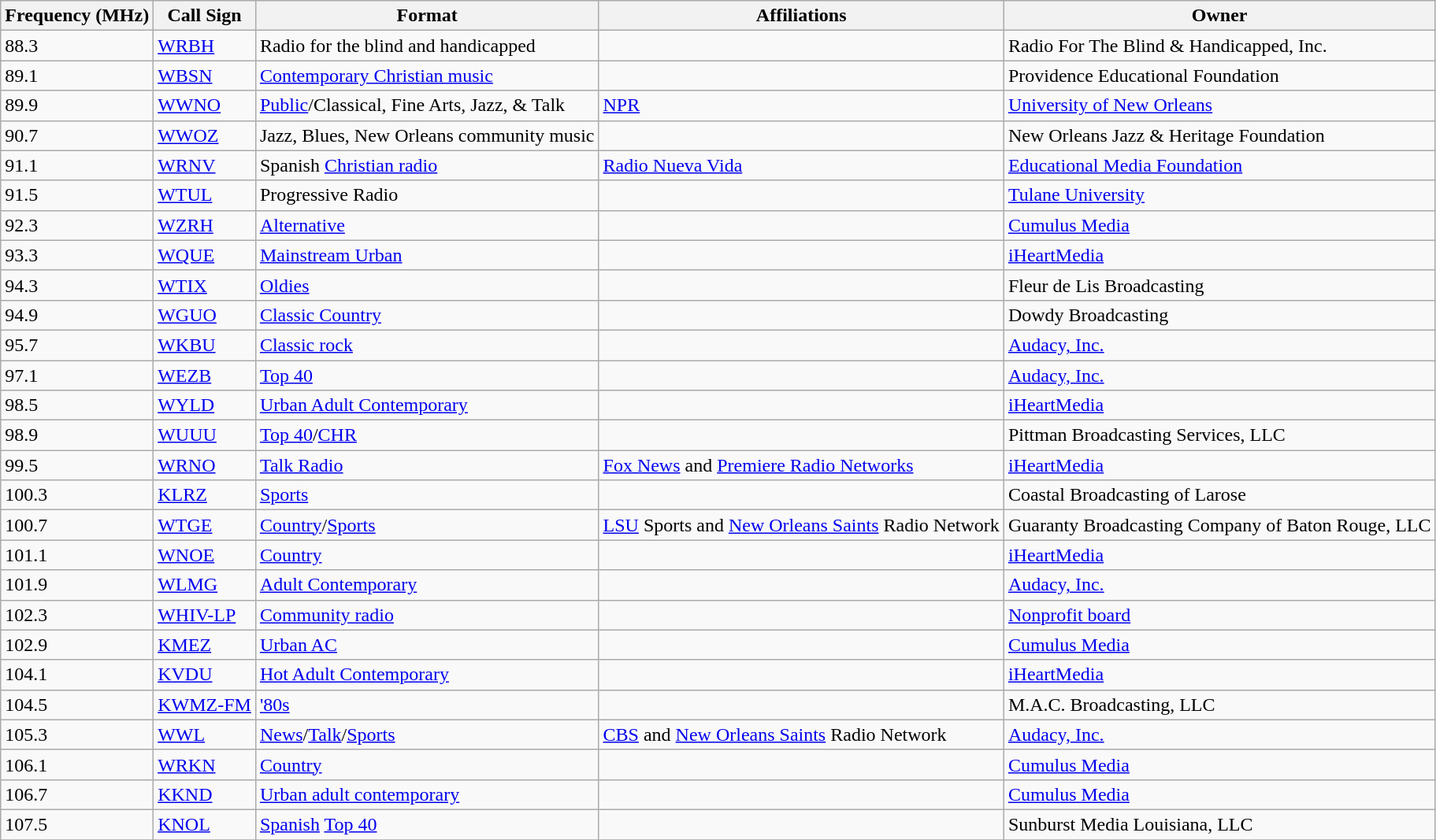<table class="wikitable">
<tr>
<th>Frequency (MHz)</th>
<th>Call Sign</th>
<th>Format</th>
<th>Affiliations</th>
<th>Owner</th>
</tr>
<tr>
<td>88.3</td>
<td><a href='#'>WRBH</a></td>
<td>Radio for the blind and handicapped</td>
<td></td>
<td>Radio For The Blind & Handicapped, Inc.</td>
</tr>
<tr>
<td>89.1</td>
<td><a href='#'>WBSN</a></td>
<td><a href='#'>Contemporary Christian music</a></td>
<td></td>
<td>Providence Educational Foundation</td>
</tr>
<tr>
<td>89.9</td>
<td><a href='#'>WWNO</a></td>
<td><a href='#'>Public</a>/Classical, Fine Arts, Jazz, & Talk</td>
<td><a href='#'>NPR</a></td>
<td><a href='#'>University of New Orleans</a></td>
</tr>
<tr>
<td>90.7</td>
<td><a href='#'>WWOZ</a></td>
<td>Jazz, Blues, New Orleans community music</td>
<td></td>
<td>New Orleans Jazz & Heritage Foundation</td>
</tr>
<tr>
<td>91.1</td>
<td><a href='#'>WRNV</a></td>
<td>Spanish <a href='#'>Christian radio</a></td>
<td><a href='#'>Radio Nueva Vida</a></td>
<td><a href='#'>Educational Media Foundation</a></td>
</tr>
<tr>
<td>91.5</td>
<td><a href='#'>WTUL</a></td>
<td>Progressive Radio</td>
<td></td>
<td><a href='#'>Tulane University</a></td>
</tr>
<tr>
<td>92.3</td>
<td><a href='#'>WZRH</a></td>
<td><a href='#'>Alternative</a></td>
<td></td>
<td><a href='#'>Cumulus Media</a></td>
</tr>
<tr>
<td>93.3</td>
<td><a href='#'>WQUE</a></td>
<td><a href='#'>Mainstream Urban</a></td>
<td></td>
<td><a href='#'>iHeartMedia</a></td>
</tr>
<tr>
<td>94.3</td>
<td><a href='#'>WTIX</a></td>
<td><a href='#'>Oldies</a></td>
<td></td>
<td>Fleur de Lis Broadcasting</td>
</tr>
<tr>
<td>94.9</td>
<td><a href='#'>WGUO</a></td>
<td><a href='#'>Classic Country</a></td>
<td></td>
<td>Dowdy Broadcasting</td>
</tr>
<tr>
<td>95.7</td>
<td><a href='#'>WKBU</a></td>
<td><a href='#'>Classic rock</a></td>
<td></td>
<td><a href='#'>Audacy, Inc.</a></td>
</tr>
<tr>
<td>97.1</td>
<td><a href='#'>WEZB</a></td>
<td><a href='#'>Top 40</a></td>
<td></td>
<td><a href='#'>Audacy, Inc.</a></td>
</tr>
<tr>
<td>98.5</td>
<td><a href='#'>WYLD</a></td>
<td><a href='#'>Urban Adult Contemporary</a></td>
<td></td>
<td><a href='#'>iHeartMedia</a></td>
</tr>
<tr>
<td>98.9</td>
<td><a href='#'>WUUU</a></td>
<td><a href='#'>Top 40</a>/<a href='#'>CHR</a></td>
<td></td>
<td>Pittman Broadcasting Services, LLC</td>
</tr>
<tr>
<td>99.5</td>
<td><a href='#'>WRNO</a></td>
<td><a href='#'>Talk Radio</a></td>
<td><a href='#'>Fox News</a> and <a href='#'>Premiere Radio Networks</a></td>
<td><a href='#'>iHeartMedia</a></td>
</tr>
<tr>
<td>100.3</td>
<td><a href='#'>KLRZ</a></td>
<td><a href='#'>Sports</a></td>
<td></td>
<td>Coastal Broadcasting of Larose</td>
</tr>
<tr>
<td>100.7</td>
<td><a href='#'>WTGE</a></td>
<td><a href='#'>Country</a>/<a href='#'>Sports</a></td>
<td><a href='#'>LSU</a> Sports and <a href='#'>New Orleans Saints</a> Radio Network</td>
<td>Guaranty Broadcasting Company of Baton Rouge, LLC</td>
</tr>
<tr>
<td>101.1</td>
<td><a href='#'>WNOE</a></td>
<td><a href='#'>Country</a></td>
<td></td>
<td><a href='#'>iHeartMedia</a></td>
</tr>
<tr>
<td>101.9</td>
<td><a href='#'>WLMG</a></td>
<td><a href='#'>Adult Contemporary</a></td>
<td></td>
<td><a href='#'>Audacy, Inc.</a></td>
</tr>
<tr>
<td>102.3</td>
<td><a href='#'>WHIV-LP</a></td>
<td><a href='#'>Community radio</a></td>
<td></td>
<td><a href='#'>Nonprofit board</a></td>
</tr>
<tr>
<td>102.9</td>
<td><a href='#'>KMEZ</a></td>
<td><a href='#'>Urban AC</a></td>
<td></td>
<td><a href='#'>Cumulus Media</a></td>
</tr>
<tr>
<td>104.1</td>
<td><a href='#'>KVDU</a></td>
<td><a href='#'>Hot Adult Contemporary</a></td>
<td></td>
<td><a href='#'>iHeartMedia</a></td>
</tr>
<tr>
<td>104.5</td>
<td><a href='#'>KWMZ-FM</a></td>
<td><a href='#'>'80s</a></td>
<td></td>
<td>M.A.C. Broadcasting, LLC</td>
</tr>
<tr>
<td>105.3</td>
<td><a href='#'>WWL</a></td>
<td><a href='#'>News</a>/<a href='#'>Talk</a>/<a href='#'>Sports</a></td>
<td><a href='#'>CBS</a> and <a href='#'>New Orleans Saints</a> Radio Network</td>
<td><a href='#'>Audacy, Inc.</a></td>
</tr>
<tr>
<td>106.1</td>
<td><a href='#'>WRKN</a></td>
<td><a href='#'>Country</a></td>
<td></td>
<td><a href='#'>Cumulus Media</a></td>
</tr>
<tr>
<td>106.7</td>
<td><a href='#'>KKND</a></td>
<td><a href='#'>Urban adult contemporary</a></td>
<td></td>
<td><a href='#'>Cumulus Media</a></td>
</tr>
<tr>
<td>107.5</td>
<td><a href='#'>KNOL</a></td>
<td><a href='#'>Spanish</a> <a href='#'>Top 40</a></td>
<td></td>
<td>Sunburst Media Louisiana, LLC</td>
</tr>
<tr>
</tr>
</table>
